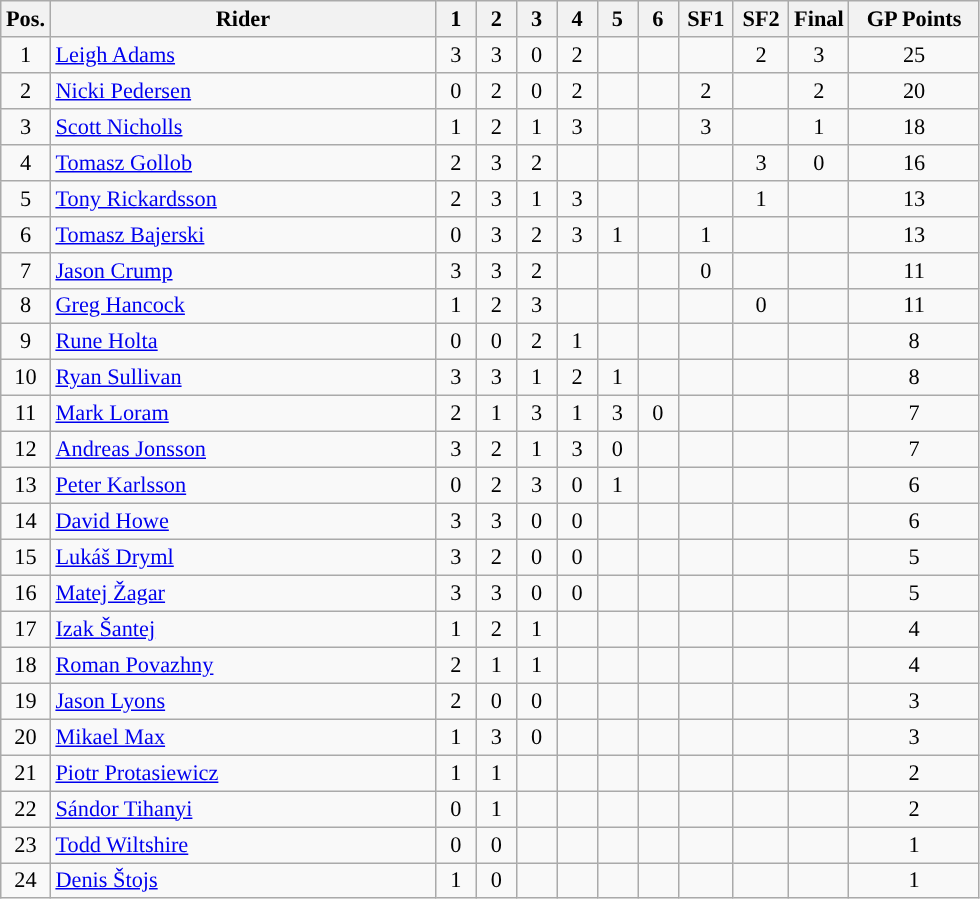<table class=wikitable style="font-size:93%;">
<tr>
<th width=25px>Pos.</th>
<th width=250px>Rider</th>
<th width=20px>1</th>
<th width=20px>2</th>
<th width=20px>3</th>
<th width=20px>4</th>
<th width=20px>5</th>
<th width=20px>6</th>
<th width=30px>SF1</th>
<th width=30px>SF2</th>
<th width=30px>Final</th>
<th width=80px>GP Points</th>
</tr>
<tr align=center style="background-color:">
<td>1</td>
<td align=left> <a href='#'>Leigh Adams</a></td>
<td>3</td>
<td>3</td>
<td>0</td>
<td>2</td>
<td></td>
<td></td>
<td></td>
<td>2</td>
<td>3</td>
<td>25</td>
</tr>
<tr align=center style="background-color:">
<td>2</td>
<td align=left> <a href='#'>Nicki Pedersen</a></td>
<td>0</td>
<td>2</td>
<td>0</td>
<td>2</td>
<td></td>
<td></td>
<td> 2</td>
<td></td>
<td>2</td>
<td>20</td>
</tr>
<tr align=center style="background-color:">
<td>3</td>
<td align=left> <a href='#'>Scott Nicholls</a></td>
<td>1</td>
<td>2</td>
<td>1</td>
<td>3</td>
<td></td>
<td></td>
<td>3</td>
<td></td>
<td>1</td>
<td>18</td>
</tr>
<tr align=center>
<td>4</td>
<td align=left> <a href='#'>Tomasz Gollob</a></td>
<td>2</td>
<td>3</td>
<td>2</td>
<td></td>
<td></td>
<td></td>
<td></td>
<td>3</td>
<td>0</td>
<td>16</td>
</tr>
<tr align=center>
<td>5</td>
<td align=left> <a href='#'>Tony Rickardsson</a></td>
<td>2</td>
<td>3</td>
<td>1</td>
<td>3</td>
<td></td>
<td></td>
<td></td>
<td>1</td>
<td></td>
<td>13</td>
</tr>
<tr align=center>
<td>6</td>
<td align=left> <a href='#'>Tomasz Bajerski</a></td>
<td>0</td>
<td>3</td>
<td>2</td>
<td>3</td>
<td>1</td>
<td></td>
<td>1</td>
<td></td>
<td></td>
<td>13</td>
</tr>
<tr align=center>
<td>7</td>
<td align=left> <a href='#'>Jason Crump</a></td>
<td>3</td>
<td>3</td>
<td>2</td>
<td></td>
<td></td>
<td></td>
<td>0</td>
<td></td>
<td></td>
<td>11</td>
</tr>
<tr align=center>
<td>8</td>
<td align=left> <a href='#'>Greg Hancock</a></td>
<td>1</td>
<td>2</td>
<td>3</td>
<td></td>
<td></td>
<td></td>
<td></td>
<td>0</td>
<td></td>
<td>11</td>
</tr>
<tr align=center>
<td>9</td>
<td align=left> <a href='#'>Rune Holta</a></td>
<td>0</td>
<td>0</td>
<td>2</td>
<td>1</td>
<td></td>
<td></td>
<td></td>
<td></td>
<td></td>
<td>8</td>
</tr>
<tr align=center>
<td>10</td>
<td align=left> <a href='#'>Ryan Sullivan</a></td>
<td>3</td>
<td>3</td>
<td>1</td>
<td>2</td>
<td>1</td>
<td></td>
<td></td>
<td></td>
<td></td>
<td>8</td>
</tr>
<tr align=center>
<td>11</td>
<td align=left> <a href='#'>Mark Loram</a></td>
<td>2</td>
<td>1</td>
<td>3</td>
<td>1</td>
<td>3</td>
<td>0</td>
<td></td>
<td></td>
<td></td>
<td>7</td>
</tr>
<tr align=center>
<td>12</td>
<td align=left> <a href='#'>Andreas Jonsson</a></td>
<td>3</td>
<td>2</td>
<td>1</td>
<td>3</td>
<td>0</td>
<td></td>
<td></td>
<td></td>
<td></td>
<td>7</td>
</tr>
<tr align=center>
<td>13</td>
<td align=left> <a href='#'>Peter Karlsson</a></td>
<td>0</td>
<td>2</td>
<td>3</td>
<td>0</td>
<td>1</td>
<td></td>
<td></td>
<td></td>
<td></td>
<td>6</td>
</tr>
<tr align=center>
<td>14</td>
<td align=left> <a href='#'>David Howe</a></td>
<td>3</td>
<td>3</td>
<td>0</td>
<td>0</td>
<td></td>
<td></td>
<td></td>
<td></td>
<td></td>
<td>6</td>
</tr>
<tr align=center>
<td>15</td>
<td align=left> <a href='#'>Lukáš Dryml</a></td>
<td>3</td>
<td>2</td>
<td>0</td>
<td>0</td>
<td></td>
<td></td>
<td></td>
<td></td>
<td></td>
<td>5</td>
</tr>
<tr align=center>
<td>16</td>
<td align=left> <a href='#'>Matej Žagar</a></td>
<td>3</td>
<td>3</td>
<td>0</td>
<td>0</td>
<td></td>
<td></td>
<td></td>
<td></td>
<td></td>
<td>5</td>
</tr>
<tr align=center>
<td>17</td>
<td align=left> <a href='#'>Izak Šantej</a></td>
<td>1</td>
<td>2</td>
<td>1</td>
<td></td>
<td></td>
<td></td>
<td></td>
<td></td>
<td></td>
<td>4</td>
</tr>
<tr align=center>
<td>18</td>
<td align=left> <a href='#'>Roman Povazhny</a></td>
<td>2</td>
<td>1</td>
<td>1</td>
<td></td>
<td></td>
<td></td>
<td></td>
<td></td>
<td></td>
<td>4</td>
</tr>
<tr align=center>
<td>19</td>
<td align=left> <a href='#'>Jason Lyons</a></td>
<td>2</td>
<td>0</td>
<td>0</td>
<td></td>
<td></td>
<td></td>
<td></td>
<td></td>
<td></td>
<td>3</td>
</tr>
<tr align=center>
<td>20</td>
<td align=left> <a href='#'>Mikael Max</a></td>
<td>1</td>
<td>3</td>
<td>0</td>
<td></td>
<td></td>
<td></td>
<td></td>
<td></td>
<td></td>
<td>3</td>
</tr>
<tr align=center>
<td>21</td>
<td align=left> <a href='#'>Piotr Protasiewicz</a></td>
<td>1</td>
<td>1</td>
<td></td>
<td></td>
<td></td>
<td></td>
<td></td>
<td></td>
<td></td>
<td>2</td>
</tr>
<tr align=center>
<td>22</td>
<td align=left> <a href='#'>Sándor Tihanyi</a></td>
<td>0</td>
<td>1</td>
<td></td>
<td></td>
<td></td>
<td></td>
<td></td>
<td></td>
<td></td>
<td>2</td>
</tr>
<tr align=center>
<td>23</td>
<td align=left> <a href='#'>Todd Wiltshire</a></td>
<td>0</td>
<td>0</td>
<td></td>
<td></td>
<td></td>
<td></td>
<td></td>
<td></td>
<td></td>
<td>1</td>
</tr>
<tr align=center>
<td>24</td>
<td align=left> <a href='#'>Denis Štojs</a></td>
<td>1</td>
<td>0</td>
<td></td>
<td></td>
<td></td>
<td></td>
<td></td>
<td></td>
<td></td>
<td>1</td>
</tr>
</table>
